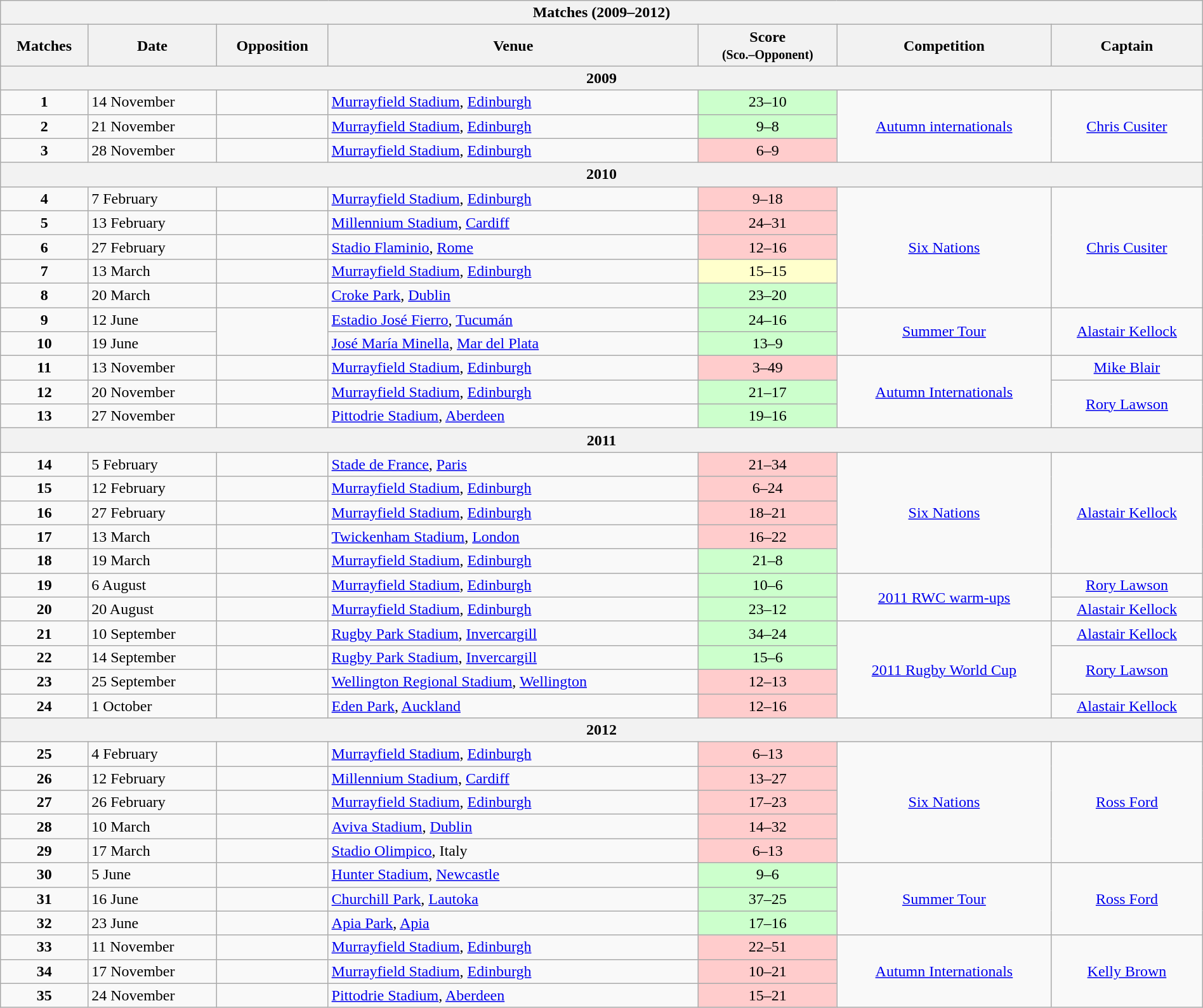<table class="wikitable collapsible collapsed" style="width:100%">
<tr>
<th colspan=8>Matches (2009–2012)</th>
</tr>
<tr>
<th>Matches</th>
<th>Date</th>
<th>Opposition</th>
<th>Venue</th>
<th>Score<br><small>(Sco.–Opponent)</small></th>
<th>Competition</th>
<th>Captain</th>
</tr>
<tr>
<th colspan=7>2009</th>
</tr>
<tr>
<td align=center><strong>1</strong></td>
<td>14 November</td>
<td></td>
<td><a href='#'>Murrayfield Stadium</a>, <a href='#'>Edinburgh</a></td>
<td align=center bgcolor=#CCFFCC>23–10</td>
<td align=center rowspan=3><a href='#'>Autumn internationals</a></td>
<td align=center rowspan=3><a href='#'>Chris Cusiter</a></td>
</tr>
<tr>
<td align=center><strong>2</strong></td>
<td>21 November</td>
<td></td>
<td><a href='#'>Murrayfield Stadium</a>, <a href='#'>Edinburgh</a></td>
<td align=center bgcolor=#CCFFCC>9–8</td>
</tr>
<tr>
<td align=center><strong>3</strong></td>
<td>28 November</td>
<td></td>
<td><a href='#'>Murrayfield Stadium</a>, <a href='#'>Edinburgh</a></td>
<td align=center bgcolor=#FFCCCC>6–9</td>
</tr>
<tr>
<th colspan=7>2010</th>
</tr>
<tr>
<td align=center><strong>4</strong></td>
<td>7 February</td>
<td></td>
<td><a href='#'>Murrayfield Stadium</a>, <a href='#'>Edinburgh</a></td>
<td align=center bgcolor=#FFCCCC>9–18</td>
<td align=center rowspan=5><a href='#'>Six Nations</a></td>
<td align=center rowspan=5><a href='#'>Chris Cusiter</a></td>
</tr>
<tr>
<td align=center><strong>5</strong></td>
<td>13 February</td>
<td></td>
<td><a href='#'>Millennium Stadium</a>, <a href='#'>Cardiff</a></td>
<td align=center bgcolor=#FFCCCC>24–31</td>
</tr>
<tr>
<td align=center><strong>6</strong></td>
<td>27 February</td>
<td></td>
<td><a href='#'>Stadio Flaminio</a>, <a href='#'>Rome</a></td>
<td align=center bgcolor=#FFCCCC>12–16</td>
</tr>
<tr>
<td align=center><strong>7</strong></td>
<td>13 March</td>
<td></td>
<td><a href='#'>Murrayfield Stadium</a>, <a href='#'>Edinburgh</a></td>
<td align=center bgcolor=#ffc>15–15</td>
</tr>
<tr>
<td align=center><strong>8</strong></td>
<td>20 March</td>
<td></td>
<td><a href='#'>Croke Park</a>, <a href='#'>Dublin</a></td>
<td align=center bgcolor=#CCFFCC>23–20</td>
</tr>
<tr>
<td align=center><strong>9</strong></td>
<td>12 June</td>
<td rowspan=2></td>
<td><a href='#'>Estadio José Fierro</a>, <a href='#'>Tucumán</a></td>
<td align=center bgcolor=#CCFFCC>24–16</td>
<td align=center rowspan=2><a href='#'>Summer Tour</a></td>
<td align=center rowspan=2><a href='#'>Alastair Kellock</a></td>
</tr>
<tr>
<td align=center><strong>10</strong></td>
<td>19 June</td>
<td><a href='#'>José María Minella</a>, <a href='#'>Mar del Plata</a></td>
<td align=center bgcolor=#CCFFCC>13–9</td>
</tr>
<tr>
<td align=center><strong>11</strong></td>
<td>13 November</td>
<td></td>
<td><a href='#'>Murrayfield Stadium</a>, <a href='#'>Edinburgh</a></td>
<td align=center bgcolor=#FFCCCC>3–49</td>
<td align=center rowspan=3><a href='#'>Autumn Internationals</a></td>
<td align=center><a href='#'>Mike Blair</a></td>
</tr>
<tr>
<td align=center><strong>12</strong></td>
<td>20 November</td>
<td></td>
<td><a href='#'>Murrayfield Stadium</a>, <a href='#'>Edinburgh</a></td>
<td align=center bgcolor=#CCFFCC>21–17</td>
<td align=center rowspan=2><a href='#'>Rory Lawson</a></td>
</tr>
<tr>
<td align=center><strong>13</strong></td>
<td>27 November</td>
<td></td>
<td><a href='#'>Pittodrie Stadium</a>, <a href='#'>Aberdeen</a></td>
<td align=center bgcolor=#CCFFCC>19–16</td>
</tr>
<tr>
<th colspan=7>2011</th>
</tr>
<tr>
<td align=center><strong>14</strong></td>
<td>5 February</td>
<td></td>
<td><a href='#'>Stade de France</a>, <a href='#'>Paris</a></td>
<td align=center bgcolor=#FFCCCC>21–34</td>
<td align=center rowspan=5><a href='#'>Six Nations</a></td>
<td align=center rowspan=5><a href='#'>Alastair Kellock</a></td>
</tr>
<tr>
<td align=center><strong>15</strong></td>
<td>12 February</td>
<td></td>
<td><a href='#'>Murrayfield Stadium</a>, <a href='#'>Edinburgh</a></td>
<td align=center bgcolor=#FFCCCC>6–24</td>
</tr>
<tr>
<td align=center><strong>16</strong></td>
<td>27 February</td>
<td></td>
<td><a href='#'>Murrayfield Stadium</a>, <a href='#'>Edinburgh</a></td>
<td align=center bgcolor=#FFCCCC>18–21</td>
</tr>
<tr>
<td align=center><strong>17</strong></td>
<td>13 March</td>
<td></td>
<td><a href='#'>Twickenham Stadium</a>, <a href='#'>London</a></td>
<td align=center bgcolor=#FFCCCC>16–22</td>
</tr>
<tr>
<td align=center><strong>18</strong></td>
<td>19 March</td>
<td></td>
<td><a href='#'>Murrayfield Stadium</a>, <a href='#'>Edinburgh</a></td>
<td align=center bgcolor=#CCFFCC>21–8</td>
</tr>
<tr>
<td align=center><strong>19</strong></td>
<td>6 August</td>
<td></td>
<td><a href='#'>Murrayfield Stadium</a>, <a href='#'>Edinburgh</a></td>
<td align=center bgcolor=#CCFFCC>10–6</td>
<td align=center rowspan=2><a href='#'>2011 RWC warm-ups</a></td>
<td align=center><a href='#'>Rory Lawson</a></td>
</tr>
<tr>
<td align=center><strong>20</strong></td>
<td>20 August</td>
<td></td>
<td><a href='#'>Murrayfield Stadium</a>, <a href='#'>Edinburgh</a></td>
<td align=center bgcolor=#CCFFCC>23–12</td>
<td align=center><a href='#'>Alastair Kellock</a></td>
</tr>
<tr>
<td align=center><strong>21</strong></td>
<td>10 September</td>
<td></td>
<td><a href='#'>Rugby Park Stadium</a>, <a href='#'>Invercargill</a></td>
<td align=center bgcolor=#CCFFCC>34–24</td>
<td align=center rowspan=4><a href='#'>2011 Rugby World Cup</a></td>
<td align=center><a href='#'>Alastair Kellock</a></td>
</tr>
<tr>
<td align=center><strong>22</strong></td>
<td>14 September</td>
<td></td>
<td><a href='#'>Rugby Park Stadium</a>, <a href='#'>Invercargill</a></td>
<td align=center bgcolor=#CCFFCC>15–6</td>
<td align=center rowspan=2><a href='#'>Rory Lawson</a></td>
</tr>
<tr>
<td align=center><strong>23</strong></td>
<td>25 September</td>
<td></td>
<td><a href='#'>Wellington Regional Stadium</a>, <a href='#'>Wellington</a></td>
<td align=center bgcolor=#FFCCCC>12–13</td>
</tr>
<tr>
<td align=center><strong>24</strong></td>
<td>1 October</td>
<td></td>
<td><a href='#'>Eden Park</a>, <a href='#'>Auckland</a></td>
<td align=center bgcolor=#FFCCCC>12–16</td>
<td align=center><a href='#'>Alastair Kellock</a></td>
</tr>
<tr>
<th colspan=7>2012</th>
</tr>
<tr>
<td align=center><strong>25</strong></td>
<td>4 February</td>
<td></td>
<td><a href='#'>Murrayfield Stadium</a>, <a href='#'>Edinburgh</a></td>
<td align=center bgcolor=#FFCCCC>6–13</td>
<td align=center rowspan=5><a href='#'>Six Nations</a></td>
<td align=center rowspan=5><a href='#'>Ross Ford</a></td>
</tr>
<tr>
<td align=center><strong>26</strong></td>
<td>12 February</td>
<td></td>
<td><a href='#'>Millennium Stadium</a>, <a href='#'>Cardiff</a></td>
<td align=center bgcolor=#FFCCCC>13–27</td>
</tr>
<tr>
<td align=center><strong>27</strong></td>
<td>26 February</td>
<td></td>
<td><a href='#'>Murrayfield Stadium</a>, <a href='#'>Edinburgh</a></td>
<td align=center bgcolor=#FFCCCC>17–23</td>
</tr>
<tr>
<td align=center><strong>28</strong></td>
<td>10 March</td>
<td></td>
<td><a href='#'>Aviva Stadium</a>, <a href='#'>Dublin</a></td>
<td align=center bgcolor=#FFCCCC>14–32</td>
</tr>
<tr>
<td align=center><strong>29</strong></td>
<td>17 March</td>
<td></td>
<td><a href='#'>Stadio Olimpico</a>, Italy</td>
<td align=center bgcolor=#FFCCCC>6–13</td>
</tr>
<tr>
<td align=center><strong>30</strong></td>
<td>5 June</td>
<td></td>
<td><a href='#'>Hunter Stadium</a>, <a href='#'>Newcastle</a></td>
<td align=center bgcolor=#CCFFCC>9–6</td>
<td align=center rowspan=3><a href='#'>Summer Tour</a></td>
<td align=center rowspan=3><a href='#'>Ross Ford</a></td>
</tr>
<tr>
<td align=center><strong>31</strong></td>
<td>16 June</td>
<td></td>
<td><a href='#'>Churchill Park</a>, <a href='#'>Lautoka</a></td>
<td align=center bgcolor=#CCFFCC>37–25</td>
</tr>
<tr>
<td align=center><strong>32</strong></td>
<td>23 June</td>
<td></td>
<td><a href='#'>Apia Park</a>, <a href='#'>Apia</a></td>
<td align=center bgcolor=#CCFFCC>17–16</td>
</tr>
<tr>
<td align=center><strong>33</strong></td>
<td>11 November</td>
<td></td>
<td><a href='#'>Murrayfield Stadium</a>, <a href='#'>Edinburgh</a></td>
<td align=center bgcolor=#FFCCCC>22–51</td>
<td align=center rowspan=3><a href='#'>Autumn Internationals</a></td>
<td align=center rowspan=3><a href='#'>Kelly Brown</a></td>
</tr>
<tr>
<td align=center><strong>34</strong></td>
<td>17 November</td>
<td></td>
<td><a href='#'>Murrayfield Stadium</a>, <a href='#'>Edinburgh</a></td>
<td align=center bgcolor=#FFCCCC>10–21</td>
</tr>
<tr>
<td align=center><strong>35</strong></td>
<td>24 November</td>
<td></td>
<td><a href='#'>Pittodrie Stadium</a>, <a href='#'>Aberdeen</a></td>
<td align=center bgcolor=#FFCCCC>15–21</td>
</tr>
</table>
